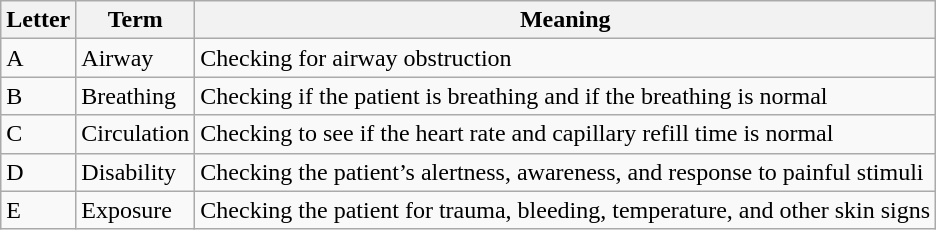<table class="wikitable">
<tr>
<th>Letter</th>
<th>Term</th>
<th>Meaning</th>
</tr>
<tr>
<td>A</td>
<td>Airway</td>
<td>Checking for airway obstruction</td>
</tr>
<tr>
<td>B</td>
<td>Breathing</td>
<td>Checking if the patient is breathing and if the breathing is normal</td>
</tr>
<tr>
<td>C</td>
<td>Circulation</td>
<td>Checking to see if the heart rate and capillary refill time is normal</td>
</tr>
<tr>
<td>D</td>
<td>Disability</td>
<td>Checking the patient’s alertness, awareness, and response to painful stimuli</td>
</tr>
<tr>
<td>E</td>
<td>Exposure</td>
<td>Checking the patient for trauma, bleeding, temperature, and other skin signs</td>
</tr>
</table>
